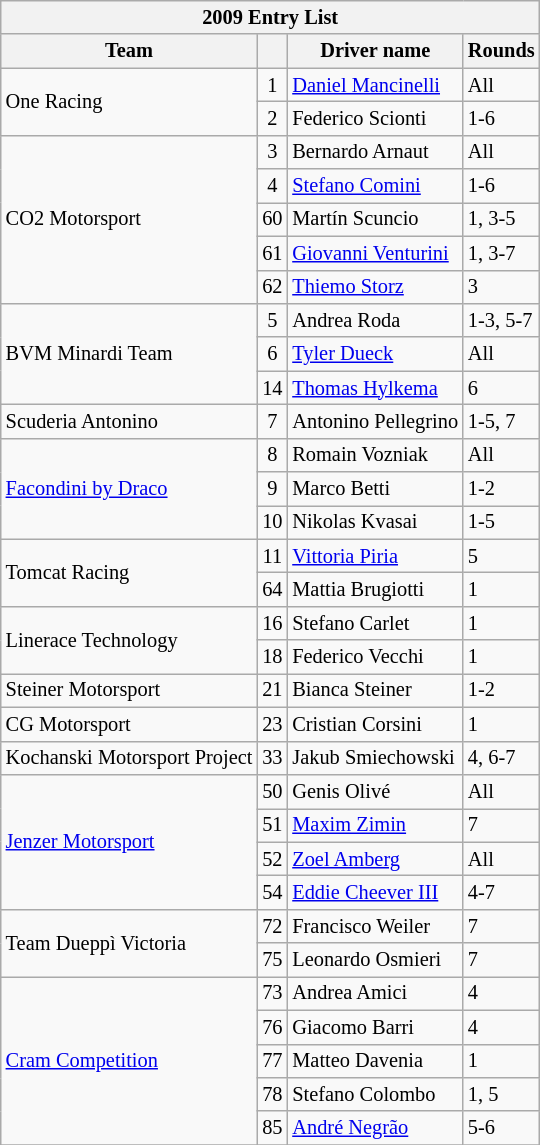<table class="wikitable" style="font-size:85%">
<tr>
<th colspan=4>2009 Entry List</th>
</tr>
<tr>
<th>Team</th>
<th></th>
<th>Driver name</th>
<th>Rounds</th>
</tr>
<tr>
<td rowspan=2 nowrap> One Racing</td>
<td align=center>1</td>
<td nowrap> <a href='#'>Daniel Mancinelli</a></td>
<td>All</td>
</tr>
<tr>
<td align=center>2</td>
<td nowrap> Federico Scionti</td>
<td>1-6</td>
</tr>
<tr>
<td rowspan=5 nowrap> CO2 Motorsport</td>
<td align=center>3</td>
<td nowrap> Bernardo Arnaut</td>
<td>All</td>
</tr>
<tr>
<td align=center>4</td>
<td nowrap> <a href='#'>Stefano Comini</a></td>
<td>1-6</td>
</tr>
<tr>
<td align=center>60</td>
<td nowrap> Martín Scuncio</td>
<td>1, 3-5</td>
</tr>
<tr>
<td align=center>61</td>
<td nowrap> <a href='#'>Giovanni Venturini</a></td>
<td>1, 3-7</td>
</tr>
<tr>
<td align=center>62</td>
<td nowrap> <a href='#'>Thiemo Storz</a></td>
<td>3</td>
</tr>
<tr>
<td rowspan=3 nowrap> BVM Minardi Team</td>
<td align=center>5</td>
<td nowrap> Andrea Roda</td>
<td>1-3, 5-7</td>
</tr>
<tr>
<td align=center>6</td>
<td nowrap> <a href='#'>Tyler Dueck</a></td>
<td>All</td>
</tr>
<tr>
<td align=center>14</td>
<td nowrap> <a href='#'>Thomas Hylkema</a></td>
<td>6</td>
</tr>
<tr>
<td nowrap> Scuderia Antonino</td>
<td align=center>7</td>
<td nowrap> Antonino Pellegrino</td>
<td>1-5, 7</td>
</tr>
<tr>
<td rowspan=3 nowrap> <a href='#'>Facondini by Draco</a></td>
<td align=center>8</td>
<td nowrap> Romain Vozniak</td>
<td>All</td>
</tr>
<tr>
<td align=center>9</td>
<td nowrap> Marco Betti</td>
<td>1-2</td>
</tr>
<tr>
<td align=center>10</td>
<td nowrap> Nikolas Kvasai</td>
<td>1-5</td>
</tr>
<tr>
<td rowspan=2 nowrap> Tomcat Racing</td>
<td align=center>11</td>
<td nowrap> <a href='#'>Vittoria Piria</a></td>
<td>5</td>
</tr>
<tr>
<td align=center>64</td>
<td nowrap> Mattia Brugiotti</td>
<td>1</td>
</tr>
<tr>
<td rowspan=2 nowrap> Linerace Technology</td>
<td align=center>16</td>
<td nowrap> Stefano Carlet</td>
<td>1</td>
</tr>
<tr>
<td align=center>18</td>
<td nowrap> Federico Vecchi</td>
<td>1</td>
</tr>
<tr>
<td nowrap> Steiner Motorsport</td>
<td align=center>21</td>
<td nowrap> Bianca Steiner</td>
<td>1-2</td>
</tr>
<tr>
<td nowrap> CG Motorsport</td>
<td align=center>23</td>
<td nowrap> Cristian Corsini</td>
<td>1</td>
</tr>
<tr>
<td nowrap> Kochanski Motorsport Project</td>
<td align=center>33</td>
<td nowrap> Jakub Smiechowski</td>
<td>4, 6-7</td>
</tr>
<tr>
<td rowspan=4 nowrap> <a href='#'>Jenzer Motorsport</a></td>
<td align=center>50</td>
<td nowrap> Genis Olivé</td>
<td>All</td>
</tr>
<tr>
<td align=center>51</td>
<td nowrap> <a href='#'>Maxim Zimin</a></td>
<td>7</td>
</tr>
<tr>
<td align=center>52</td>
<td nowrap> <a href='#'>Zoel Amberg</a></td>
<td>All</td>
</tr>
<tr>
<td align=center>54</td>
<td nowrap> <a href='#'>Eddie Cheever III</a></td>
<td>4-7</td>
</tr>
<tr>
<td rowspan=2 nowrap> Team Dueppì Victoria</td>
<td align=center>72</td>
<td nowrap> Francisco Weiler</td>
<td>7</td>
</tr>
<tr>
<td align=center>75</td>
<td nowrap> Leonardo Osmieri</td>
<td>7</td>
</tr>
<tr>
<td rowspan=5 nowrap> <a href='#'>Cram Competition</a></td>
<td align=center>73</td>
<td nowrap> Andrea Amici</td>
<td>4</td>
</tr>
<tr>
<td align=center>76</td>
<td nowrap> Giacomo Barri</td>
<td>4</td>
</tr>
<tr>
<td align=center>77</td>
<td nowrap> Matteo Davenia</td>
<td>1</td>
</tr>
<tr>
<td align=center>78</td>
<td nowrap> Stefano Colombo</td>
<td>1, 5</td>
</tr>
<tr>
<td align=center>85</td>
<td nowrap> <a href='#'>André Negrão</a></td>
<td>5-6</td>
</tr>
<tr>
</tr>
</table>
